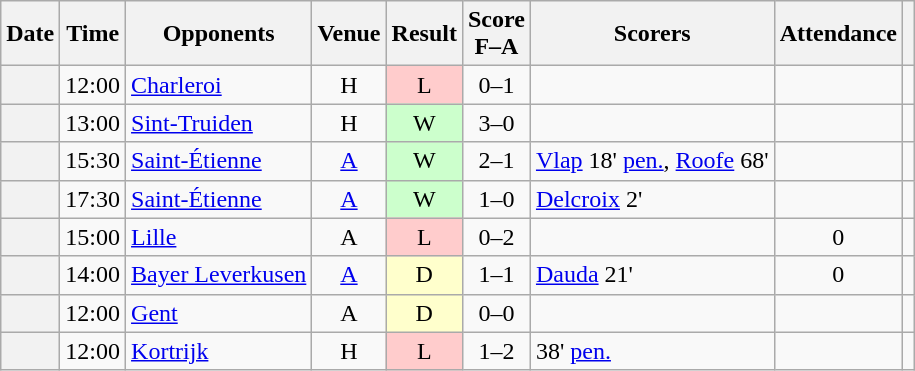<table class="wikitable plainrowheaders sortable" style="text-align:center">
<tr>
<th scope="col">Date</th>
<th scope="col">Time</th>
<th scope="col">Opponents</th>
<th scope="col">Venue</th>
<th scope="col">Result</th>
<th scope="col">Score<br>F–A</th>
<th scope="col" class="unsortable">Scorers</th>
<th scope="col">Attendance</th>
<th scope="col" class="unsortable"></th>
</tr>
<tr>
<th scope=row></th>
<td>12:00</td>
<td align="left"><a href='#'>Charleroi</a></td>
<td>H</td>
<td style="background-color:#FFCCCC">L</td>
<td>0–1</td>
<td></td>
<td></td>
<td></td>
</tr>
<tr>
<th scope=row></th>
<td>13:00</td>
<td align="left"><a href='#'>Sint-Truiden</a></td>
<td>H</td>
<td style="background-color:#CCFFCC">W</td>
<td>3–0</td>
<td></td>
<td></td>
<td></td>
</tr>
<tr>
<th scope=row></th>
<td>15:30</td>
<td align="left"><a href='#'>Saint-Étienne</a></td>
<td><a href='#'>A</a></td>
<td style="background-color:#CCFFCC">W</td>
<td>2–1</td>
<td align="left"><a href='#'>Vlap</a> 18' <a href='#'>pen.</a>, <a href='#'>Roofe</a> 68'</td>
<td></td>
<td></td>
</tr>
<tr>
<th scope=row></th>
<td>17:30</td>
<td align="left"><a href='#'>Saint-Étienne</a></td>
<td><a href='#'>A</a></td>
<td style="background-color:#CCFFCC">W</td>
<td>1–0</td>
<td align="left"><a href='#'>Delcroix</a> 2'</td>
<td></td>
<td></td>
</tr>
<tr>
<th scope=row></th>
<td>15:00</td>
<td align="left"><a href='#'>Lille</a></td>
<td>A</td>
<td style="background-color:#FFCCCC">L</td>
<td>0–2</td>
<td></td>
<td>0</td>
<td></td>
</tr>
<tr>
<th scope=row></th>
<td>14:00</td>
<td align="left"><a href='#'>Bayer Leverkusen</a></td>
<td><a href='#'>A</a></td>
<td style="background-color:#FFFFCC">D</td>
<td>1–1</td>
<td align="left"><a href='#'>Dauda</a> 21'</td>
<td>0</td>
<td></td>
</tr>
<tr>
<th scope=row></th>
<td>12:00</td>
<td align="left"><a href='#'>Gent</a></td>
<td>A</td>
<td style="background-color:#FFFFCC">D</td>
<td>0–0</td>
<td></td>
<td></td>
<td></td>
</tr>
<tr>
<th scope=row></th>
<td>12:00</td>
<td align="left"><a href='#'>Kortrijk</a></td>
<td>H</td>
<td style="background-color:#FFCCCC">L</td>
<td>1–2</td>
<td align="left">38' <a href='#'>pen.</a></td>
<td></td>
<td></td>
</tr>
</table>
